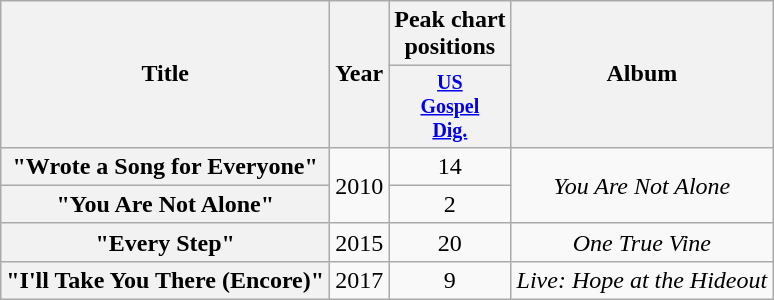<table class="wikitable plainrowheaders" style="text-align:center;">
<tr>
<th rowspan = "2">Title</th>
<th rowspan = "2">Year</th>
<th colspan= "1">Peak chart<br>positions</th>
<th rowspan = "2">Album</th>
</tr>
<tr style="font-size:smaller;">
<th><a href='#'>US<br>Gospel<br>Dig.</a><br></th>
</tr>
<tr>
<th scope = "row">"Wrote a Song for Everyone"</th>
<td rowspan="2">2010</td>
<td>14</td>
<td rowspan="2"><em>You Are Not Alone</em></td>
</tr>
<tr>
<th scope = "row">"You Are Not Alone"</th>
<td>2</td>
</tr>
<tr>
<th scope = "row">"Every Step"</th>
<td>2015</td>
<td>20</td>
<td><em>One True Vine</em></td>
</tr>
<tr>
<th scope = "row">"I'll Take You There (Encore)"</th>
<td>2017</td>
<td>9</td>
<td><em>Live: Hope at the Hideout</em></td>
</tr>
</table>
